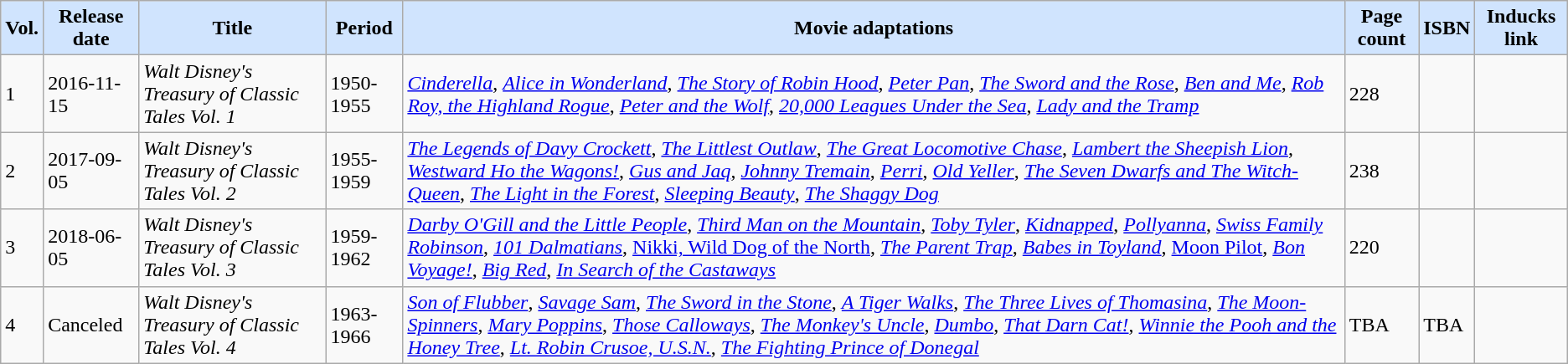<table class="wikitable sortable">
<tr>
<th style="background-color:#D0E4FE" data-sort-type-"number">Vol.</th>
<th style="background-color:#D0E4FE">Release date</th>
<th style="background-color:#D0E4FE">Title</th>
<th style="background-color:#D0E4FE">Period</th>
<th style="background-color:#D0E4FE">Movie adaptations</th>
<th style="background-color:#D0E4FE">Page count</th>
<th style="background-color:#D0E4FE">ISBN</th>
<th style="background-color:#D0E4FE">Inducks link</th>
</tr>
<tr>
<td>1</td>
<td>2016-11-15</td>
<td><em>Walt Disney's Treasury of Classic Tales Vol. 1</em></td>
<td>1950-1955</td>
<td><a href='#'><em>Cinderella</em></a>, <a href='#'><em>Alice in Wonderland</em></a>, <a href='#'><em>The Story of Robin Hood</em></a>, <a href='#'><em>Peter Pan</em></a>, <em><a href='#'>The Sword and the Rose</a></em>, <em><a href='#'>Ben and Me</a></em>, <em><a href='#'>Rob Roy, the Highland Rogue</a></em>, <a href='#'><em>Peter and the Wolf</em></a>, <a href='#'><em>20,000 Leagues Under the Sea</em></a>, <em><a href='#'>Lady and the Tramp</a></em></td>
<td>228</td>
<td></td>
<td></td>
</tr>
<tr>
<td>2</td>
<td>2017-09-05</td>
<td><em>Walt Disney's Treasury of Classic Tales Vol. 2</em></td>
<td>1955-1959</td>
<td><a href='#'><em>The Legends of Davy Crockett</em></a>, <em><a href='#'>The Littlest Outlaw</a></em>, <em><a href='#'>The Great Locomotive Chase</a></em>, <em><a href='#'>Lambert the Sheepish Lion</a></em>, <em><a href='#'>Westward Ho the Wagons!</a></em>, <em><a href='#'>Gus and Jaq</a></em>, <a href='#'><em>Johnny Tremain</em></a>, <a href='#'><em>Perri</em></a>, <a href='#'><em>Old Yeller</em></a>, <a href='#'><em>The Seven Dwarfs and The Witch-Queen</em></a>, <a href='#'><em>The Light in the Forest</em></a>, <a href='#'><em>Sleeping Beauty</em></a>, <a href='#'><em>The Shaggy Dog</em></a></td>
<td>238</td>
<td></td>
<td></td>
</tr>
<tr>
<td>3</td>
<td>2018-06-05</td>
<td><em>Walt Disney's Treasury of Classic Tales Vol. 3</em></td>
<td>1959-1962</td>
<td><em><a href='#'>Darby O'Gill and the Little People</a></em>, <em><a href='#'>Third Man on the Mountain</a></em>, <em><a href='#'>Toby Tyler</a></em>, <a href='#'><em>Kidnapped</em></a>, <a href='#'><em>Pollyanna</em></a>, <a href='#'><em>Swiss Family Robinson</em></a>, <a href='#'><em>101 Dalmatians</em></a>, <a href='#'>Nikki, Wild Dog of the North</a>, <a href='#'><em>The Parent Trap</em></a>, <a href='#'><em>Babes in Toyland</em></a>, <a href='#'>Moon Pilot</a>, <a href='#'><em>Bon Voyage!</em></a>, <a href='#'><em>Big Red</em></a>, <a href='#'><em>In Search of the Castaways</em></a></td>
<td>220</td>
<td></td>
<td></td>
</tr>
<tr>
<td>4</td>
<td>Canceled</td>
<td><em>Walt Disney's Treasury of Classic Tales Vol. 4</em></td>
<td>1963-1966</td>
<td><em><a href='#'>Son of Flubber</a></em>, <a href='#'><em>Savage Sam</em></a>, <a href='#'><em>The Sword in the Stone</em></a>, <em><a href='#'>A Tiger Walks</a></em>, <em><a href='#'>The Three Lives of Thomasina</a></em>, <em><a href='#'>The Moon-Spinners</a></em>, <a href='#'><em>Mary Poppins</em></a>, <em><a href='#'>Those Calloways</a></em>, <em><a href='#'>The Monkey's Uncle</a></em>, <em><a href='#'>Dumbo</a></em>, <em><a href='#'>That Darn Cat!</a></em>, <em><a href='#'>Winnie the Pooh and the Honey Tree</a></em>, <a href='#'><em>Lt. Robin Crusoe, U.S.N.</em></a>, <em><a href='#'>The Fighting Prince of Donegal</a></em></td>
<td>TBA</td>
<td>TBA</td>
<td></td>
</tr>
</table>
